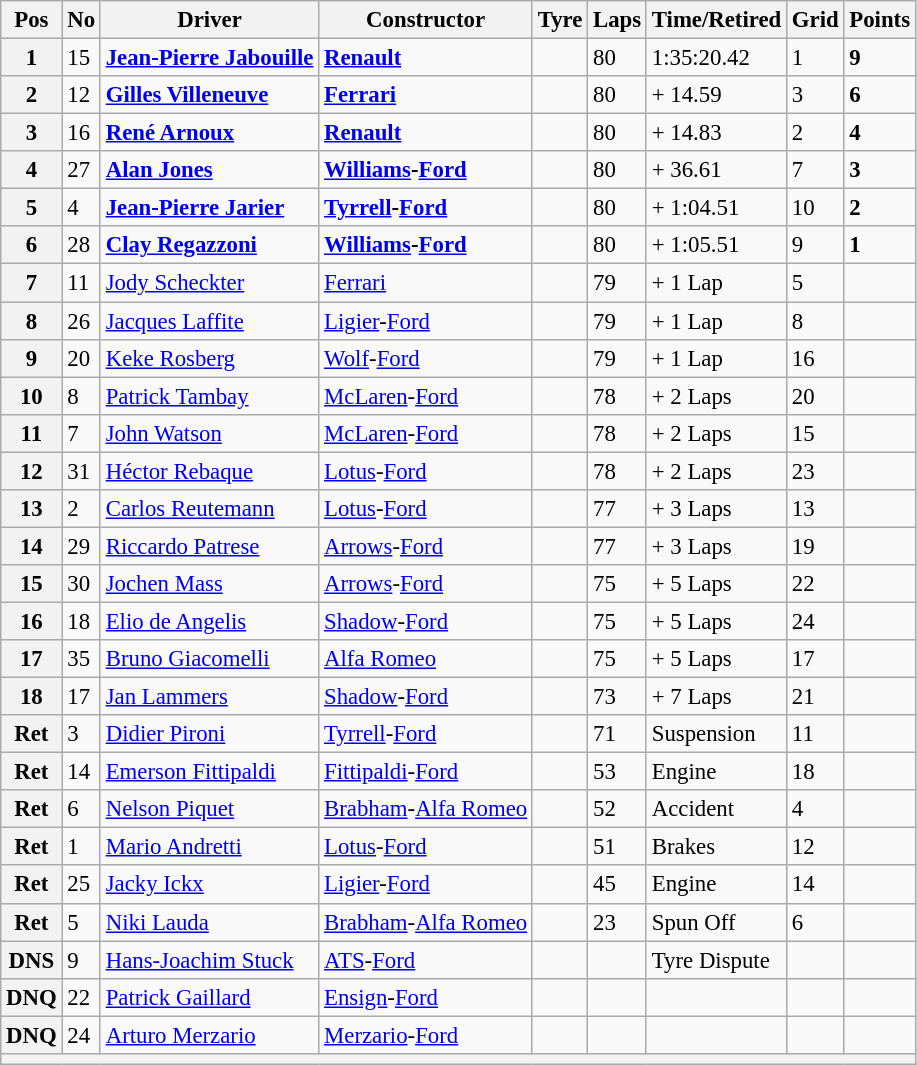<table class="wikitable" style="font-size: 95%;">
<tr>
<th>Pos</th>
<th>No</th>
<th>Driver</th>
<th>Constructor</th>
<th>Tyre</th>
<th>Laps</th>
<th>Time/Retired</th>
<th>Grid</th>
<th>Points</th>
</tr>
<tr>
<th>1</th>
<td>15</td>
<td> <strong><a href='#'>Jean-Pierre Jabouille</a></strong></td>
<td><strong><a href='#'>Renault</a></strong></td>
<td></td>
<td>80</td>
<td>1:35:20.42</td>
<td>1</td>
<td><strong>9</strong></td>
</tr>
<tr>
<th>2</th>
<td>12</td>
<td> <strong><a href='#'>Gilles Villeneuve</a></strong></td>
<td><strong><a href='#'>Ferrari</a></strong></td>
<td></td>
<td>80</td>
<td>+ 14.59</td>
<td>3</td>
<td><strong>6</strong></td>
</tr>
<tr>
<th>3</th>
<td>16</td>
<td> <strong><a href='#'>René Arnoux</a></strong></td>
<td><strong><a href='#'>Renault</a></strong></td>
<td></td>
<td>80</td>
<td>+ 14.83</td>
<td>2</td>
<td><strong>4</strong></td>
</tr>
<tr>
<th>4</th>
<td>27</td>
<td> <strong><a href='#'>Alan Jones</a></strong></td>
<td><strong><a href='#'>Williams</a>-<a href='#'>Ford</a></strong></td>
<td></td>
<td>80</td>
<td>+ 36.61</td>
<td>7</td>
<td><strong>3</strong></td>
</tr>
<tr>
<th>5</th>
<td>4</td>
<td> <strong><a href='#'>Jean-Pierre Jarier</a></strong></td>
<td><strong><a href='#'>Tyrrell</a>-<a href='#'>Ford</a></strong></td>
<td></td>
<td>80</td>
<td>+ 1:04.51</td>
<td>10</td>
<td><strong>2</strong></td>
</tr>
<tr>
<th>6</th>
<td>28</td>
<td> <strong><a href='#'>Clay Regazzoni</a></strong></td>
<td><strong><a href='#'>Williams</a>-<a href='#'>Ford</a></strong></td>
<td></td>
<td>80</td>
<td>+ 1:05.51</td>
<td>9</td>
<td><strong>1</strong></td>
</tr>
<tr>
<th>7</th>
<td>11</td>
<td> <a href='#'>Jody Scheckter</a></td>
<td><a href='#'>Ferrari</a></td>
<td></td>
<td>79</td>
<td>+ 1 Lap</td>
<td>5</td>
<td></td>
</tr>
<tr>
<th>8</th>
<td>26</td>
<td> <a href='#'>Jacques Laffite</a></td>
<td><a href='#'>Ligier</a>-<a href='#'>Ford</a></td>
<td></td>
<td>79</td>
<td>+ 1 Lap</td>
<td>8</td>
<td></td>
</tr>
<tr>
<th>9</th>
<td>20</td>
<td> <a href='#'>Keke Rosberg</a></td>
<td><a href='#'>Wolf</a>-<a href='#'>Ford</a></td>
<td></td>
<td>79</td>
<td>+ 1 Lap</td>
<td>16</td>
<td></td>
</tr>
<tr>
<th>10</th>
<td>8</td>
<td> <a href='#'>Patrick Tambay</a></td>
<td><a href='#'>McLaren</a>-<a href='#'>Ford</a></td>
<td></td>
<td>78</td>
<td>+ 2 Laps</td>
<td>20</td>
<td></td>
</tr>
<tr>
<th>11</th>
<td>7</td>
<td> <a href='#'>John Watson</a></td>
<td><a href='#'>McLaren</a>-<a href='#'>Ford</a></td>
<td></td>
<td>78</td>
<td>+ 2 Laps</td>
<td>15</td>
<td></td>
</tr>
<tr>
<th>12</th>
<td>31</td>
<td> <a href='#'>Héctor Rebaque</a></td>
<td><a href='#'>Lotus</a>-<a href='#'>Ford</a></td>
<td></td>
<td>78</td>
<td>+ 2 Laps</td>
<td>23</td>
<td></td>
</tr>
<tr>
<th>13</th>
<td>2</td>
<td> <a href='#'>Carlos Reutemann</a></td>
<td><a href='#'>Lotus</a>-<a href='#'>Ford</a></td>
<td></td>
<td>77</td>
<td>+ 3 Laps</td>
<td>13</td>
<td></td>
</tr>
<tr>
<th>14</th>
<td>29</td>
<td> <a href='#'>Riccardo Patrese</a></td>
<td><a href='#'>Arrows</a>-<a href='#'>Ford</a></td>
<td></td>
<td>77</td>
<td>+ 3 Laps</td>
<td>19</td>
<td></td>
</tr>
<tr>
<th>15</th>
<td>30</td>
<td> <a href='#'>Jochen Mass</a></td>
<td><a href='#'>Arrows</a>-<a href='#'>Ford</a></td>
<td></td>
<td>75</td>
<td>+ 5 Laps</td>
<td>22</td>
<td></td>
</tr>
<tr>
<th>16</th>
<td>18</td>
<td> <a href='#'>Elio de Angelis</a></td>
<td><a href='#'>Shadow</a>-<a href='#'>Ford</a></td>
<td></td>
<td>75</td>
<td>+ 5 Laps</td>
<td>24</td>
<td></td>
</tr>
<tr>
<th>17</th>
<td>35</td>
<td> <a href='#'>Bruno Giacomelli</a></td>
<td><a href='#'>Alfa Romeo</a></td>
<td></td>
<td>75</td>
<td>+ 5 Laps</td>
<td>17</td>
<td></td>
</tr>
<tr>
<th>18</th>
<td>17</td>
<td> <a href='#'>Jan Lammers</a></td>
<td><a href='#'>Shadow</a>-<a href='#'>Ford</a></td>
<td></td>
<td>73</td>
<td>+ 7 Laps</td>
<td>21</td>
<td></td>
</tr>
<tr>
<th>Ret</th>
<td>3</td>
<td> <a href='#'>Didier Pironi</a></td>
<td><a href='#'>Tyrrell</a>-<a href='#'>Ford</a></td>
<td></td>
<td>71</td>
<td>Suspension</td>
<td>11</td>
<td></td>
</tr>
<tr>
<th>Ret</th>
<td>14</td>
<td> <a href='#'>Emerson Fittipaldi</a></td>
<td><a href='#'>Fittipaldi</a>-<a href='#'>Ford</a></td>
<td></td>
<td>53</td>
<td>Engine</td>
<td>18</td>
<td></td>
</tr>
<tr>
<th>Ret</th>
<td>6</td>
<td> <a href='#'>Nelson Piquet</a></td>
<td><a href='#'>Brabham</a>-<a href='#'>Alfa Romeo</a></td>
<td></td>
<td>52</td>
<td>Accident</td>
<td>4</td>
<td></td>
</tr>
<tr>
<th>Ret</th>
<td>1</td>
<td> <a href='#'>Mario Andretti</a></td>
<td><a href='#'>Lotus</a>-<a href='#'>Ford</a></td>
<td></td>
<td>51</td>
<td>Brakes</td>
<td>12</td>
<td></td>
</tr>
<tr>
<th>Ret</th>
<td>25</td>
<td> <a href='#'>Jacky Ickx</a></td>
<td><a href='#'>Ligier</a>-<a href='#'>Ford</a></td>
<td></td>
<td>45</td>
<td>Engine</td>
<td>14</td>
<td></td>
</tr>
<tr>
<th>Ret</th>
<td>5</td>
<td> <a href='#'>Niki Lauda</a></td>
<td><a href='#'>Brabham</a>-<a href='#'>Alfa Romeo</a></td>
<td></td>
<td>23</td>
<td>Spun Off</td>
<td>6</td>
<td></td>
</tr>
<tr>
<th>DNS</th>
<td>9</td>
<td> <a href='#'>Hans-Joachim Stuck</a></td>
<td><a href='#'>ATS</a>-<a href='#'>Ford</a></td>
<td></td>
<td></td>
<td>Tyre Dispute</td>
<td></td>
<td></td>
</tr>
<tr>
<th>DNQ</th>
<td>22</td>
<td> <a href='#'>Patrick Gaillard</a></td>
<td><a href='#'>Ensign</a>-<a href='#'>Ford</a></td>
<td></td>
<td></td>
<td></td>
<td></td>
<td></td>
</tr>
<tr>
<th>DNQ</th>
<td>24</td>
<td> <a href='#'>Arturo Merzario</a></td>
<td><a href='#'>Merzario</a>-<a href='#'>Ford</a></td>
<td></td>
<td></td>
<td></td>
<td></td>
<td></td>
</tr>
<tr>
<th colspan="9"></th>
</tr>
</table>
